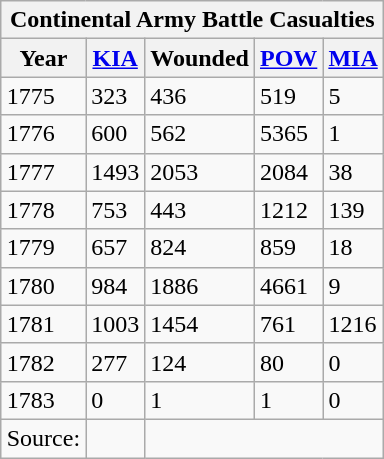<table align=right class="wikitable">
<tr>
<th colspan=5>Continental Army Battle Casualties</th>
</tr>
<tr>
<th>Year</th>
<th><a href='#'>KIA</a></th>
<th>Wounded</th>
<th><a href='#'>POW</a></th>
<th><a href='#'>MIA</a></th>
</tr>
<tr>
<td>1775</td>
<td>323</td>
<td>436</td>
<td>519</td>
<td>5</td>
</tr>
<tr>
<td>1776</td>
<td>600</td>
<td>562</td>
<td>5365</td>
<td>1</td>
</tr>
<tr>
<td>1777</td>
<td>1493</td>
<td>2053</td>
<td>2084</td>
<td>38</td>
</tr>
<tr>
<td>1778</td>
<td>753</td>
<td>443</td>
<td>1212</td>
<td>139</td>
</tr>
<tr>
<td>1779</td>
<td>657</td>
<td>824</td>
<td>859</td>
<td>18</td>
</tr>
<tr>
<td>1780</td>
<td>984</td>
<td>1886</td>
<td>4661</td>
<td>9</td>
</tr>
<tr>
<td>1781</td>
<td>1003</td>
<td>1454</td>
<td>761</td>
<td>1216</td>
</tr>
<tr>
<td>1782</td>
<td>277</td>
<td>124</td>
<td>80</td>
<td>0</td>
</tr>
<tr>
<td>1783</td>
<td>0</td>
<td>1</td>
<td>1</td>
<td>0</td>
</tr>
<tr>
<td>Source:</td>
<td></td>
</tr>
</table>
